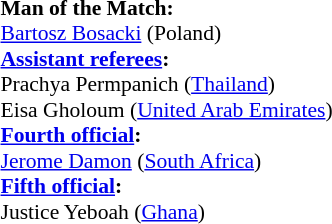<table width=50% style="font-size: 90%">
<tr>
<td><br><strong>Man of the Match:</strong>
<br><a href='#'>Bartosz Bosacki</a> (Poland)<br><strong><a href='#'>Assistant referees</a>:</strong>
<br>Prachya Permpanich (<a href='#'>Thailand</a>)
<br>Eisa Gholoum (<a href='#'>United Arab Emirates</a>)
<br><strong><a href='#'>Fourth official</a>:</strong>
<br><a href='#'>Jerome Damon</a> (<a href='#'>South Africa</a>)
<br><strong><a href='#'>Fifth official</a>:</strong>
<br>Justice Yeboah (<a href='#'>Ghana</a>)</td>
</tr>
</table>
